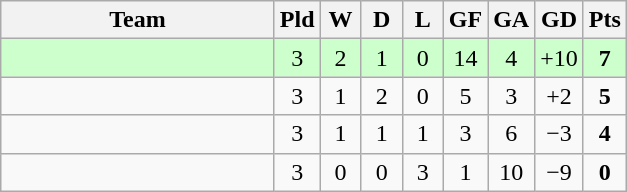<table class="wikitable" style="text-align: center;">
<tr>
<th width=175>Team</th>
<th width=20>Pld</th>
<th width=20>W</th>
<th width=20>D</th>
<th width=20>L</th>
<th width=20>GF</th>
<th width=20>GA</th>
<th width=20>GD</th>
<th width=20>Pts</th>
</tr>
<tr bgcolor=ccffcc>
<td style="text-align:left;"></td>
<td>3</td>
<td>2</td>
<td>1</td>
<td>0</td>
<td>14</td>
<td>4</td>
<td>+10</td>
<td><strong>7</strong></td>
</tr>
<tr>
<td style="text-align:left;"></td>
<td>3</td>
<td>1</td>
<td>2</td>
<td>0</td>
<td>5</td>
<td>3</td>
<td>+2</td>
<td><strong>5</strong></td>
</tr>
<tr>
<td style="text-align:left;"></td>
<td>3</td>
<td>1</td>
<td>1</td>
<td>1</td>
<td>3</td>
<td>6</td>
<td>−3</td>
<td><strong>4</strong></td>
</tr>
<tr>
<td style="text-align:left;"></td>
<td>3</td>
<td>0</td>
<td>0</td>
<td>3</td>
<td>1</td>
<td>10</td>
<td>−9</td>
<td><strong>0</strong></td>
</tr>
</table>
